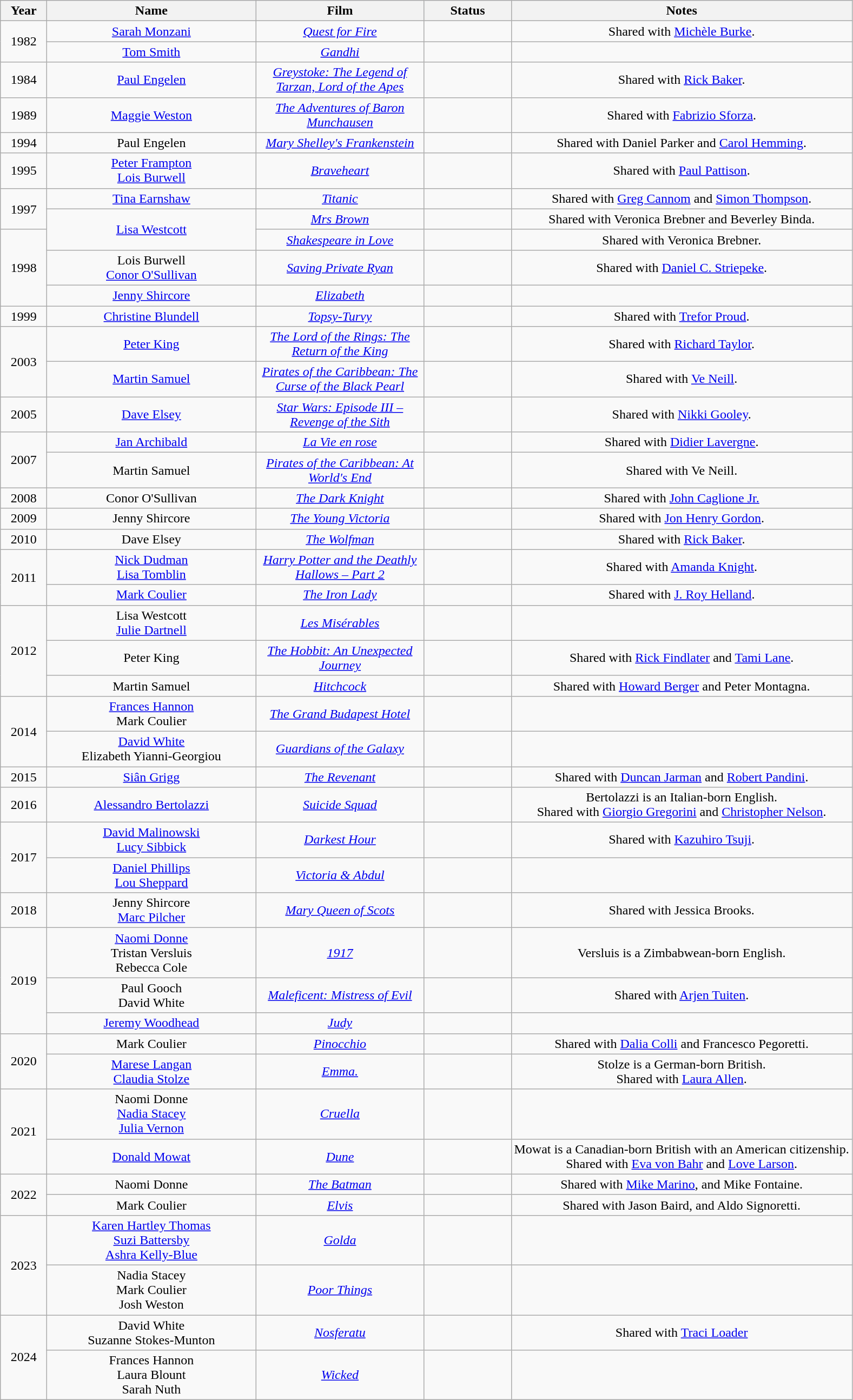<table class="wikitable" style="text-align: center">
<tr style="background:#ebf5ff;">
<th style="width:050px;">Year</th>
<th style="width:250px;">Name</th>
<th style="width:200px;">Film</th>
<th style="width:100px;">Status</th>
<th>Notes</th>
</tr>
<tr>
<td rowspan="2">1982</td>
<td><a href='#'>Sarah Monzani</a></td>
<td><em><a href='#'>Quest for Fire</a></em></td>
<td></td>
<td>Shared with <a href='#'>Michèle Burke</a>.</td>
</tr>
<tr>
<td><a href='#'>Tom Smith</a></td>
<td><em><a href='#'>Gandhi</a></em></td>
<td></td>
<td></td>
</tr>
<tr>
<td>1984</td>
<td><a href='#'>Paul Engelen</a></td>
<td><em><a href='#'>Greystoke: The Legend of Tarzan, Lord of the Apes</a></em></td>
<td></td>
<td>Shared with <a href='#'>Rick Baker</a>.</td>
</tr>
<tr>
<td>1989</td>
<td><a href='#'>Maggie Weston</a></td>
<td><em><a href='#'>The Adventures of Baron Munchausen</a></em></td>
<td></td>
<td>Shared with <a href='#'>Fabrizio Sforza</a>.</td>
</tr>
<tr>
<td>1994</td>
<td>Paul Engelen</td>
<td><em><a href='#'>Mary Shelley's Frankenstein</a></em></td>
<td></td>
<td>Shared with Daniel Parker and <a href='#'>Carol Hemming</a>.</td>
</tr>
<tr>
<td>1995</td>
<td><a href='#'>Peter Frampton</a><br><a href='#'>Lois Burwell</a></td>
<td><em><a href='#'>Braveheart</a></em></td>
<td></td>
<td>Shared with <a href='#'>Paul Pattison</a>.</td>
</tr>
<tr>
<td rowspan="2">1997</td>
<td><a href='#'>Tina Earnshaw</a></td>
<td><em><a href='#'>Titanic</a></em></td>
<td></td>
<td>Shared with <a href='#'>Greg Cannom</a> and <a href='#'>Simon Thompson</a>.</td>
</tr>
<tr>
<td rowspan="2"><a href='#'>Lisa Westcott</a></td>
<td><em><a href='#'>Mrs Brown</a></em></td>
<td></td>
<td>Shared with Veronica Brebner and Beverley Binda.</td>
</tr>
<tr>
<td rowspan="3">1998</td>
<td><em><a href='#'>Shakespeare in Love</a></em></td>
<td></td>
<td>Shared with Veronica Brebner.</td>
</tr>
<tr>
<td>Lois Burwell<br><a href='#'>Conor O'Sullivan</a></td>
<td><em><a href='#'>Saving Private Ryan</a></em></td>
<td></td>
<td>Shared with <a href='#'>Daniel C. Striepeke</a>.</td>
</tr>
<tr>
<td><a href='#'>Jenny Shircore</a></td>
<td><em><a href='#'>Elizabeth</a></em></td>
<td></td>
<td></td>
</tr>
<tr>
<td>1999</td>
<td><a href='#'>Christine Blundell</a></td>
<td><em><a href='#'>Topsy-Turvy</a></em></td>
<td></td>
<td>Shared with <a href='#'>Trefor Proud</a>.</td>
</tr>
<tr>
<td rowspan="2">2003</td>
<td><a href='#'>Peter King</a></td>
<td><em><a href='#'>The Lord of the Rings: The Return of the King</a></em></td>
<td></td>
<td>Shared with <a href='#'>Richard Taylor</a>.</td>
</tr>
<tr>
<td><a href='#'>Martin Samuel</a></td>
<td><em><a href='#'>Pirates of the Caribbean: The Curse of the Black Pearl</a></em></td>
<td></td>
<td>Shared with <a href='#'>Ve Neill</a>.</td>
</tr>
<tr>
<td>2005</td>
<td><a href='#'>Dave Elsey</a></td>
<td><em><a href='#'>Star Wars: Episode III – Revenge of the Sith</a></em></td>
<td></td>
<td>Shared with <a href='#'>Nikki Gooley</a>.</td>
</tr>
<tr>
<td rowspan="2">2007</td>
<td><a href='#'>Jan Archibald</a></td>
<td><em><a href='#'>La Vie en rose</a></em></td>
<td></td>
<td>Shared with <a href='#'>Didier Lavergne</a>.</td>
</tr>
<tr>
<td>Martin Samuel</td>
<td><em><a href='#'>Pirates of the Caribbean: At World's End</a></em></td>
<td></td>
<td>Shared with Ve Neill.</td>
</tr>
<tr>
<td>2008</td>
<td>Conor O'Sullivan</td>
<td><em><a href='#'>The Dark Knight</a></em></td>
<td></td>
<td>Shared with <a href='#'>John Caglione Jr.</a></td>
</tr>
<tr>
<td>2009</td>
<td>Jenny Shircore</td>
<td><em><a href='#'>The Young Victoria</a></em></td>
<td></td>
<td>Shared with <a href='#'>Jon Henry Gordon</a>.</td>
</tr>
<tr>
<td>2010</td>
<td>Dave Elsey</td>
<td><em><a href='#'>The Wolfman</a></em></td>
<td></td>
<td>Shared with <a href='#'>Rick Baker</a>.</td>
</tr>
<tr>
<td rowspan="2">2011</td>
<td><a href='#'>Nick Dudman</a><br><a href='#'>Lisa Tomblin</a></td>
<td><em><a href='#'>Harry Potter and the Deathly Hallows – Part 2</a></em></td>
<td></td>
<td>Shared with <a href='#'>Amanda Knight</a>.</td>
</tr>
<tr>
<td><a href='#'>Mark Coulier</a></td>
<td><a href='#'><em>The Iron Lady</em></a></td>
<td></td>
<td>Shared with <a href='#'>J. Roy Helland</a>.</td>
</tr>
<tr>
<td rowspan="3">2012</td>
<td>Lisa Westcott<br><a href='#'>Julie Dartnell</a></td>
<td><em><a href='#'>Les Misérables</a></em></td>
<td></td>
<td></td>
</tr>
<tr>
<td>Peter King</td>
<td><em><a href='#'>The Hobbit: An Unexpected Journey</a></em></td>
<td></td>
<td>Shared with <a href='#'>Rick Findlater</a> and <a href='#'>Tami Lane</a>.</td>
</tr>
<tr>
<td>Martin Samuel</td>
<td><a href='#'><em>Hitchcock</em></a></td>
<td></td>
<td>Shared with <a href='#'>Howard Berger</a> and Peter Montagna.</td>
</tr>
<tr>
<td rowspan="2">2014</td>
<td><a href='#'>Frances Hannon</a><br>Mark Coulier</td>
<td><em><a href='#'>The Grand Budapest Hotel</a></em></td>
<td></td>
<td></td>
</tr>
<tr>
<td><a href='#'>David White</a><br>Elizabeth Yianni-Georgiou</td>
<td><em><a href='#'>Guardians of the Galaxy</a></em></td>
<td></td>
<td></td>
</tr>
<tr>
<td>2015</td>
<td><a href='#'>Siân Grigg</a></td>
<td><em><a href='#'>The Revenant</a></em></td>
<td></td>
<td>Shared with <a href='#'>Duncan Jarman</a> and <a href='#'>Robert Pandini</a>.</td>
</tr>
<tr>
<td>2016</td>
<td><a href='#'>Alessandro Bertolazzi</a></td>
<td><em><a href='#'>Suicide Squad</a></em></td>
<td></td>
<td>Bertolazzi is an Italian-born English.<br>Shared with <a href='#'>Giorgio Gregorini</a> and <a href='#'>Christopher Nelson</a>.</td>
</tr>
<tr>
<td rowspan="2">2017</td>
<td><a href='#'>David Malinowski</a><br><a href='#'>Lucy Sibbick</a></td>
<td><em><a href='#'>Darkest Hour</a></em></td>
<td></td>
<td>Shared with <a href='#'>Kazuhiro Tsuji</a>.</td>
</tr>
<tr>
<td><a href='#'>Daniel Phillips</a><br><a href='#'>Lou Sheppard</a></td>
<td><em><a href='#'>Victoria & Abdul</a></em></td>
<td></td>
<td></td>
</tr>
<tr>
<td>2018</td>
<td>Jenny Shircore<br><a href='#'>Marc Pilcher</a></td>
<td><a href='#'><em>Mary Queen of Scots</em></a></td>
<td></td>
<td>Shared with Jessica Brooks.</td>
</tr>
<tr>
<td rowspan="3">2019</td>
<td><a href='#'>Naomi Donne</a><br>Tristan Versluis<br>Rebecca Cole</td>
<td><em><a href='#'>1917</a></em></td>
<td></td>
<td>Versluis is a Zimbabwean-born English.</td>
</tr>
<tr>
<td>Paul Gooch<br>David White</td>
<td><em><a href='#'>Maleficent: Mistress of Evil</a></em></td>
<td></td>
<td>Shared with <a href='#'>Arjen Tuiten</a>.</td>
</tr>
<tr>
<td><a href='#'>Jeremy Woodhead</a></td>
<td><em><a href='#'>Judy</a></em></td>
<td></td>
<td></td>
</tr>
<tr>
<td rowspan="2">2020</td>
<td>Mark Coulier</td>
<td><em><a href='#'>Pinocchio</a></em></td>
<td></td>
<td>Shared with <a href='#'>Dalia Colli</a> and Francesco Pegoretti.</td>
</tr>
<tr>
<td><a href='#'>Marese Langan</a><br><a href='#'>Claudia Stolze</a></td>
<td><em><a href='#'>Emma.</a></em></td>
<td></td>
<td>Stolze is a German-born British.<br>Shared with <a href='#'>Laura Allen</a>.</td>
</tr>
<tr>
<td rowspan="2">2021</td>
<td>Naomi Donne<br><a href='#'>Nadia Stacey</a><br><a href='#'>Julia Vernon</a></td>
<td><em><a href='#'>Cruella</a></em></td>
<td></td>
<td></td>
</tr>
<tr>
<td><a href='#'>Donald Mowat</a></td>
<td><em><a href='#'>Dune</a></em></td>
<td></td>
<td>Mowat is a Canadian-born British with an American citizenship.<br>Shared with <a href='#'>Eva von Bahr</a> and <a href='#'>Love Larson</a>.</td>
</tr>
<tr>
<td rowspan="2">2022</td>
<td>Naomi Donne</td>
<td><em><a href='#'>The Batman</a></em></td>
<td></td>
<td>Shared with <a href='#'>Mike Marino</a>, and Mike Fontaine.</td>
</tr>
<tr>
<td>Mark Coulier</td>
<td><em><a href='#'>Elvis</a></em></td>
<td></td>
<td>Shared with Jason Baird, and Aldo Signoretti.</td>
</tr>
<tr>
<td rowspan="2">2023</td>
<td><a href='#'>Karen Hartley Thomas</a><br><a href='#'>Suzi Battersby</a><br><a href='#'>Ashra Kelly-Blue</a></td>
<td><em><a href='#'>Golda</a></em></td>
<td></td>
<td></td>
</tr>
<tr>
<td>Nadia Stacey<br>Mark Coulier<br>Josh Weston</td>
<td><em><a href='#'>Poor Things</a></em></td>
<td></td>
<td></td>
</tr>
<tr>
<td rowspan="2">2024</td>
<td>David White<br>Suzanne Stokes-Munton</td>
<td><em><a href='#'>Nosferatu</a></em></td>
<td></td>
<td>Shared with <a href='#'>Traci Loader</a></td>
</tr>
<tr>
<td>Frances Hannon<br>Laura Blount<br>Sarah Nuth</td>
<td><em><a href='#'>Wicked</a></em></td>
<td></td>
<td></td>
</tr>
</table>
